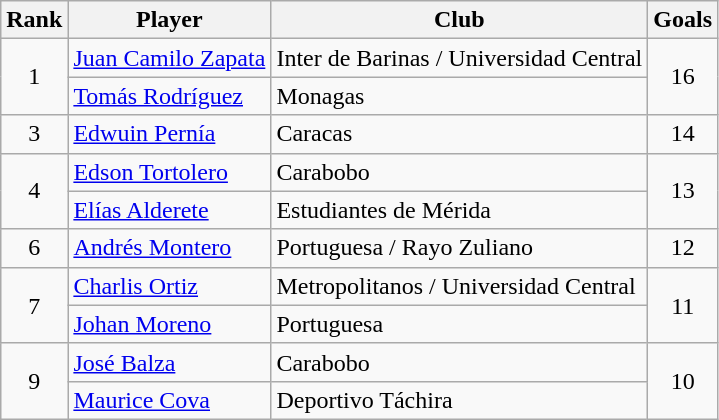<table class="wikitable" style="text-align:center">
<tr>
<th>Rank</th>
<th>Player</th>
<th>Club</th>
<th>Goals</th>
</tr>
<tr>
<td rowspan=2>1</td>
<td align="left"> <a href='#'>Juan Camilo Zapata</a></td>
<td align="left">Inter de Barinas / Universidad Central</td>
<td rowspan=2>16</td>
</tr>
<tr>
<td align="left"> <a href='#'>Tomás Rodríguez</a></td>
<td align="left">Monagas</td>
</tr>
<tr>
<td>3</td>
<td align="left"> <a href='#'>Edwuin Pernía</a></td>
<td align="left">Caracas</td>
<td>14</td>
</tr>
<tr>
<td rowspan=2>4</td>
<td align="left"> <a href='#'>Edson Tortolero</a></td>
<td align="left">Carabobo</td>
<td rowspan=2>13</td>
</tr>
<tr>
<td align="left"> <a href='#'>Elías Alderete</a></td>
<td align="left">Estudiantes de Mérida</td>
</tr>
<tr>
<td>6</td>
<td align="left"> <a href='#'>Andrés Montero</a></td>
<td align="left">Portuguesa / Rayo Zuliano</td>
<td>12</td>
</tr>
<tr>
<td rowspan=2>7</td>
<td align="left"> <a href='#'>Charlis Ortiz</a></td>
<td align="left">Metropolitanos / Universidad Central</td>
<td rowspan=2>11</td>
</tr>
<tr>
<td align="left"> <a href='#'>Johan Moreno</a></td>
<td align="left">Portuguesa</td>
</tr>
<tr>
<td rowspan=2>9</td>
<td align="left"> <a href='#'>José Balza</a></td>
<td align="left">Carabobo</td>
<td rowspan=2>10</td>
</tr>
<tr>
<td align="left"> <a href='#'>Maurice Cova</a></td>
<td align="left">Deportivo Táchira</td>
</tr>
</table>
